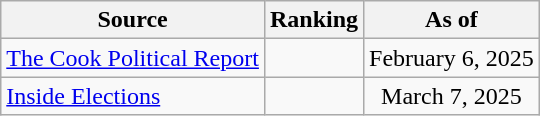<table class="wikitable" style="text-align:center">
<tr>
<th>Source</th>
<th>Ranking</th>
<th>As of</th>
</tr>
<tr>
<td align=left><a href='#'>The Cook Political Report</a></td>
<td></td>
<td>February 6, 2025</td>
</tr>
<tr>
<td align=left><a href='#'>Inside Elections</a></td>
<td></td>
<td>March 7, 2025</td>
</tr>
</table>
